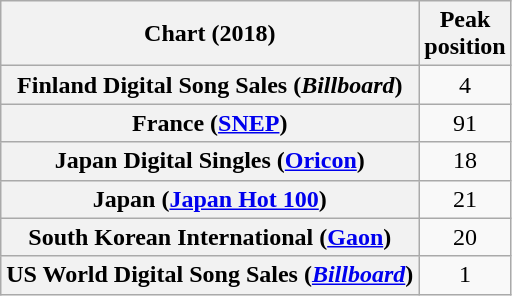<table class="wikitable plainrowheaders sortable" style="text-align:center">
<tr>
<th scope="col">Chart (2018)</th>
<th scope="col">Peak<br>position</th>
</tr>
<tr>
<th scope="row">Finland Digital Song Sales (<em>Billboard</em>)</th>
<td>4</td>
</tr>
<tr>
<th scope="row">France (<a href='#'>SNEP</a>)</th>
<td>91</td>
</tr>
<tr>
<th scope="row">Japan Digital Singles (<a href='#'>Oricon</a>)</th>
<td>18</td>
</tr>
<tr>
<th scope="row">Japan (<a href='#'>Japan Hot 100</a>)</th>
<td>21</td>
</tr>
<tr>
<th scope="row">South Korean International (<a href='#'>Gaon</a>)</th>
<td>20</td>
</tr>
<tr>
<th scope="row">US World Digital Song Sales (<a href='#'><em>Billboard</em></a>)</th>
<td>1</td>
</tr>
</table>
